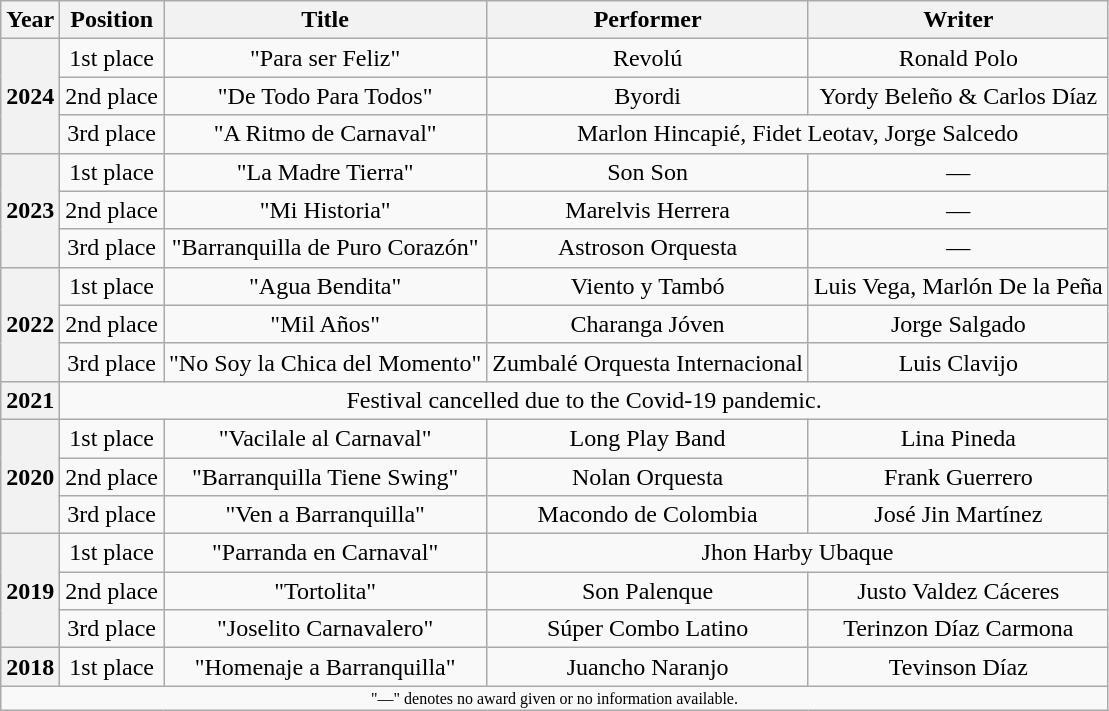<table class="wikitable" style="text-align:center;">
<tr>
<th>Year</th>
<th>Position</th>
<th>Title</th>
<th>Performer</th>
<th>Writer</th>
</tr>
<tr>
<th rowspan="3">2024</th>
<td>1st place</td>
<td>"Para ser Feliz"</td>
<td>Revolú</td>
<td>Ronald Polo</td>
</tr>
<tr>
<td>2nd place</td>
<td>"De Todo Para Todos"</td>
<td>Byordi</td>
<td>Yordy Beleño & Carlos Díaz</td>
</tr>
<tr>
<td>3rd place</td>
<td>"A Ritmo de Carnaval"</td>
<td colspan="2">Marlon Hincapié, Fidet Leotav, Jorge Salcedo</td>
</tr>
<tr>
<th rowspan="3">2023</th>
<td>1st place</td>
<td>"La Madre Tierra"</td>
<td>Son Son</td>
<td>—</td>
</tr>
<tr>
<td>2nd place</td>
<td>"Mi Historia"</td>
<td>Marelvis Herrera</td>
<td>—</td>
</tr>
<tr>
<td>3rd place</td>
<td>"Barranquilla de Puro Corazón"</td>
<td>Astroson Orquesta</td>
<td>—</td>
</tr>
<tr>
<th rowspan="3">2022</th>
<td>1st place</td>
<td>"Agua Bendita"</td>
<td>Viento y Tambó</td>
<td>Luis Vega, Marlón De la Peña</td>
</tr>
<tr>
<td>2nd place</td>
<td>"Mil Años"</td>
<td>Charanga Jóven</td>
<td>Jorge Salgado</td>
</tr>
<tr>
<td>3rd place</td>
<td>"No Soy la Chica del Momento"</td>
<td>Zumbalé Orquesta Internacional</td>
<td>Luis Clavijo</td>
</tr>
<tr>
<th>2021</th>
<td colspan="5">Festival cancelled due to the Covid-19 pandemic.</td>
</tr>
<tr>
<th rowspan="3">2020</th>
<td>1st place</td>
<td>"Vacilale al Carnaval"</td>
<td>Long Play Band</td>
<td>Lina Pineda</td>
</tr>
<tr>
<td>2nd place</td>
<td>"Barranquilla Tiene Swing"</td>
<td>Nolan Orquesta</td>
<td>Frank Guerrero</td>
</tr>
<tr>
<td>3rd place</td>
<td>"Ven a Barranquilla"</td>
<td>Macondo de Colombia</td>
<td>José Jin Martínez</td>
</tr>
<tr>
<th rowspan="3">2019</th>
<td>1st place</td>
<td>"Parranda en Carnaval"</td>
<td colspan="2">Jhon Harby Ubaque</td>
</tr>
<tr>
<td>2nd place</td>
<td>"Tortolita"</td>
<td>Son Palenque</td>
<td>Justo Valdez Cáceres</td>
</tr>
<tr>
<td>3rd place</td>
<td>"Joselito Carnavalero"</td>
<td>Súper Combo Latino</td>
<td>Terinzon Díaz Carmona</td>
</tr>
<tr>
<th>2018</th>
<td>1st place</td>
<td>"Homenaje a Barranquilla"</td>
<td>Juancho Naranjo</td>
<td>Tevinson Díaz</td>
</tr>
<tr>
<td colspan="5" style="text-align:center; font-size:8pt;">"—" denotes no award given or no information available.</td>
</tr>
</table>
